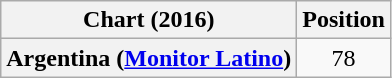<table class="wikitable plainrowheaders" style="text-align:center;">
<tr>
<th scope="col">Chart (2016)</th>
<th scope="col">Position</th>
</tr>
<tr>
<th scope="row">Argentina (<a href='#'>Monitor Latino</a>)</th>
<td>78</td>
</tr>
</table>
